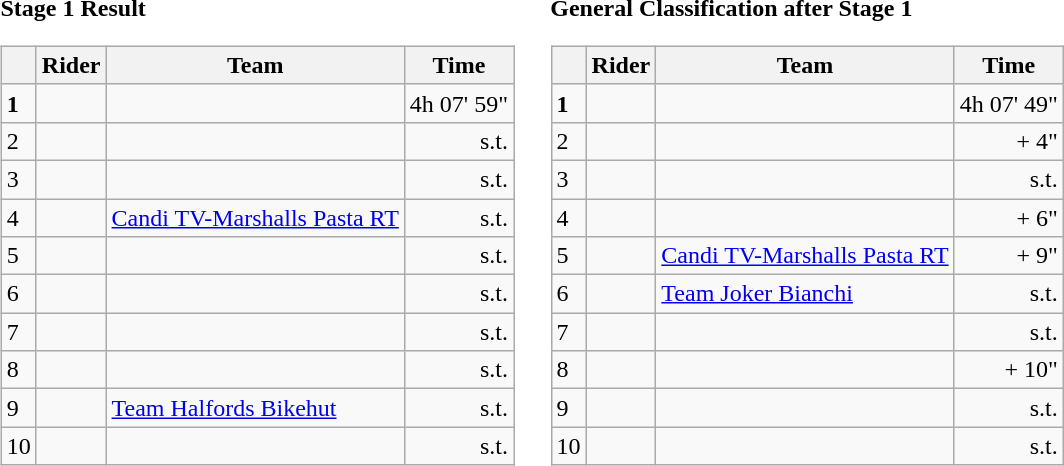<table>
<tr>
<td><strong>Stage 1 Result</strong><br><table class="wikitable">
<tr>
<th></th>
<th>Rider</th>
<th>Team</th>
<th>Time</th>
</tr>
<tr>
<td><strong>1</strong></td>
<td><strong></strong></td>
<td><strong></strong></td>
<td align="right">4h 07' 59"</td>
</tr>
<tr>
<td>2</td>
<td></td>
<td></td>
<td align="right">s.t.</td>
</tr>
<tr>
<td>3</td>
<td></td>
<td></td>
<td align="right">s.t.</td>
</tr>
<tr>
<td>4</td>
<td></td>
<td><a href='#'>Candi TV-Marshalls Pasta RT</a></td>
<td align="right">s.t.</td>
</tr>
<tr>
<td>5</td>
<td></td>
<td></td>
<td align="right">s.t.</td>
</tr>
<tr>
<td>6</td>
<td></td>
<td></td>
<td align="right">s.t.</td>
</tr>
<tr>
<td>7</td>
<td></td>
<td></td>
<td align="right">s.t.</td>
</tr>
<tr>
<td>8</td>
<td></td>
<td></td>
<td align="right">s.t.</td>
</tr>
<tr>
<td>9</td>
<td></td>
<td><a href='#'>Team Halfords Bikehut</a></td>
<td align="right">s.t.</td>
</tr>
<tr>
<td>10</td>
<td></td>
<td></td>
<td align="right">s.t.</td>
</tr>
</table>
</td>
<td></td>
<td><strong>General Classification after Stage 1</strong><br><table class="wikitable">
<tr>
<th></th>
<th>Rider</th>
<th>Team</th>
<th>Time</th>
</tr>
<tr>
<td><strong>1</strong></td>
<td><strong></strong>  </td>
<td><strong></strong></td>
<td align="right">4h 07' 49"</td>
</tr>
<tr>
<td>2</td>
<td></td>
<td></td>
<td align="right">+ 4"</td>
</tr>
<tr>
<td>3</td>
<td> </td>
<td></td>
<td align="right">s.t.</td>
</tr>
<tr>
<td>4</td>
<td></td>
<td></td>
<td align="right">+ 6"</td>
</tr>
<tr>
<td>5</td>
<td></td>
<td><a href='#'>Candi TV-Marshalls Pasta RT</a></td>
<td align="right">+ 9"</td>
</tr>
<tr>
<td>6</td>
<td></td>
<td><a href='#'>Team Joker Bianchi</a></td>
<td align="right">s.t.</td>
</tr>
<tr>
<td>7</td>
<td></td>
<td></td>
<td align="right">s.t.</td>
</tr>
<tr>
<td>8</td>
<td></td>
<td></td>
<td align="right">+ 10"</td>
</tr>
<tr>
<td>9</td>
<td></td>
<td></td>
<td align="right">s.t.</td>
</tr>
<tr>
<td>10</td>
<td></td>
<td></td>
<td align="right">s.t.</td>
</tr>
</table>
</td>
</tr>
</table>
